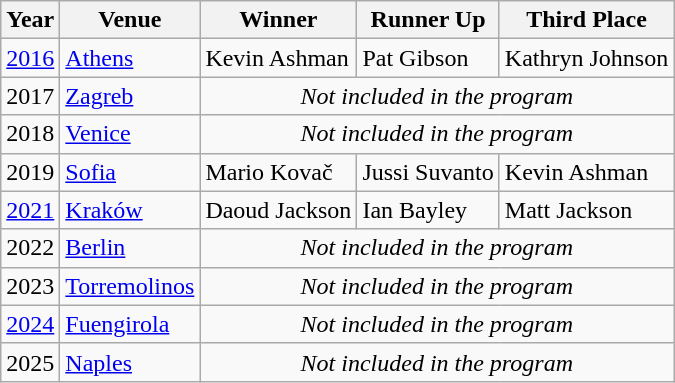<table class="wikitable" border="1">
<tr>
<th>Year</th>
<th>Venue</th>
<th>Winner</th>
<th>Runner Up</th>
<th>Third Place</th>
</tr>
<tr>
<td><a href='#'>2016</a></td>
<td> <a href='#'>Athens</a></td>
<td> Kevin Ashman</td>
<td> Pat Gibson</td>
<td> Kathryn Johnson</td>
</tr>
<tr>
<td>2017</td>
<td> <a href='#'>Zagreb</a></td>
<td colspan=3 align=center><em>Not included in the program</em></td>
</tr>
<tr>
<td>2018</td>
<td> <a href='#'>Venice</a></td>
<td colspan=3 align=center><em>Not included in the program</em></td>
</tr>
<tr>
<td>2019</td>
<td> <a href='#'>Sofia</a></td>
<td> Mario Kovač</td>
<td> Jussi Suvanto</td>
<td> Kevin Ashman</td>
</tr>
<tr>
<td><a href='#'>2021</a></td>
<td> <a href='#'>Kraków</a></td>
<td> Daoud Jackson</td>
<td> Ian Bayley</td>
<td> Matt Jackson</td>
</tr>
<tr>
<td>2022</td>
<td> <a href='#'>Berlin</a></td>
<td colspan=3 align=center><em>Not included in the program</em></td>
</tr>
<tr>
<td>2023</td>
<td> <a href='#'>Torremolinos</a></td>
<td colspan=3 align=center><em>Not included in the program</em></td>
</tr>
<tr>
<td><a href='#'>2024</a></td>
<td> <a href='#'>Fuengirola</a></td>
<td colspan=3 align=center><em>Not included in the program</em></td>
</tr>
<tr>
<td>2025</td>
<td> <a href='#'>Naples</a></td>
<td colspan=3 align=center><em>Not included in the program</em></td>
</tr>
</table>
